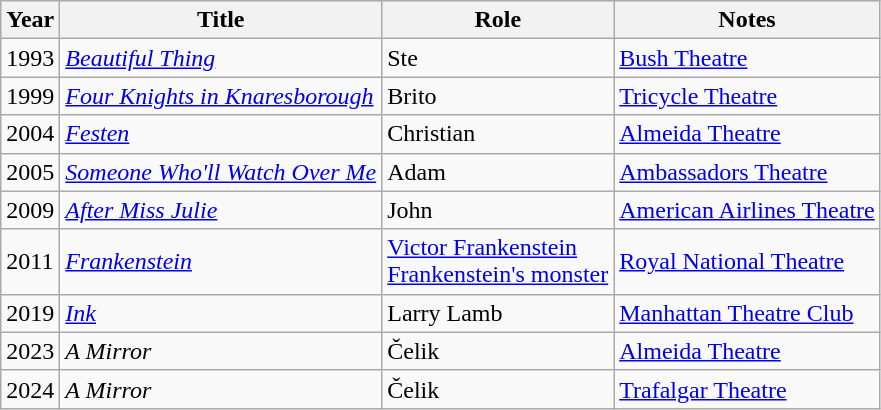<table class="wikitable sortable">
<tr>
<th>Year</th>
<th>Title</th>
<th>Role</th>
<th class="unsortable">Notes</th>
</tr>
<tr>
<td>1993</td>
<td><em><a href='#'>Beautiful Thing</a></em></td>
<td>Ste</td>
<td><a href='#'>Bush Theatre</a></td>
</tr>
<tr>
<td>1999</td>
<td><em><a href='#'>Four Knights in Knaresborough</a></em></td>
<td>Brito</td>
<td><a href='#'>Tricycle Theatre</a></td>
</tr>
<tr>
<td>2004</td>
<td><em><a href='#'>Festen</a></em></td>
<td>Christian</td>
<td><a href='#'>Almeida Theatre</a></td>
</tr>
<tr>
<td>2005</td>
<td><em><a href='#'>Someone Who'll Watch Over Me</a></em></td>
<td>Adam</td>
<td><a href='#'>Ambassadors Theatre</a></td>
</tr>
<tr>
<td>2009</td>
<td><em><a href='#'>After Miss Julie</a></em></td>
<td>John</td>
<td><a href='#'>American Airlines Theatre</a></td>
</tr>
<tr>
<td>2011</td>
<td><em><a href='#'>Frankenstein</a></em></td>
<td><a href='#'>Victor Frankenstein</a><br><a href='#'>Frankenstein's monster</a></td>
<td><a href='#'>Royal National Theatre</a></td>
</tr>
<tr>
<td>2019</td>
<td><em><a href='#'>Ink</a></em></td>
<td>Larry Lamb</td>
<td><a href='#'>Manhattan Theatre Club</a></td>
</tr>
<tr>
<td>2023</td>
<td><em>A Mirror</em></td>
<td>Čelik</td>
<td><a href='#'>Almeida Theatre</a></td>
</tr>
<tr>
<td>2024</td>
<td><em>A Mirror</em></td>
<td>Čelik</td>
<td><a href='#'>Trafalgar Theatre</a></td>
</tr>
</table>
